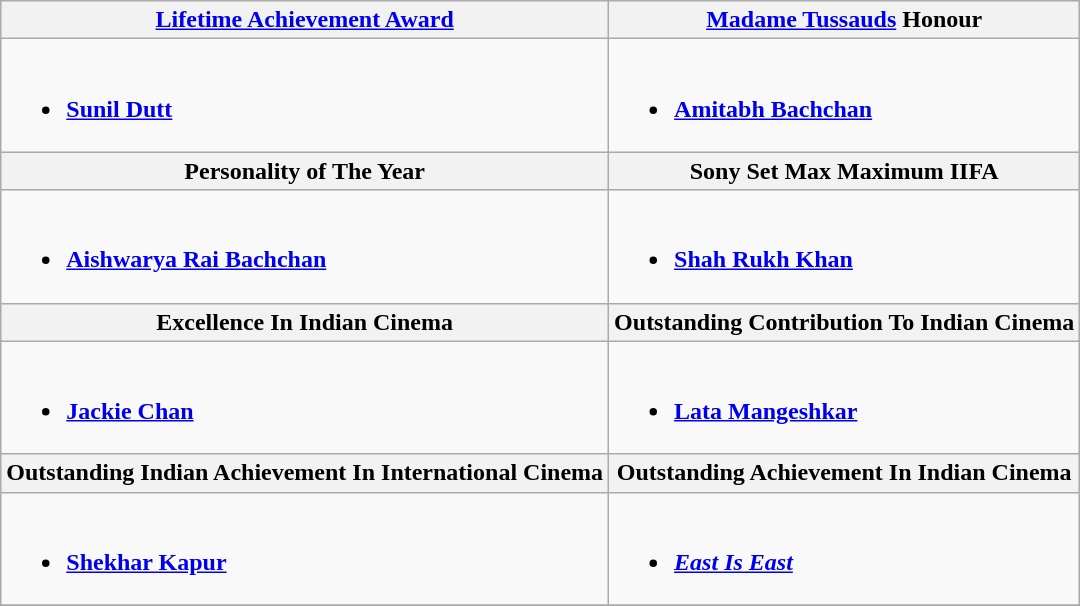<table class="wikitable">
<tr>
<th><a href='#'>Lifetime Achievement Award</a></th>
<th><a href='#'>Madame Tussauds</a> Honour</th>
</tr>
<tr>
<td><br><ul><li><strong><a href='#'>Sunil Dutt</a></strong></li></ul></td>
<td><br><ul><li><strong><a href='#'>Amitabh Bachchan</a></strong></li></ul></td>
</tr>
<tr>
<th>Personality of The Year</th>
<th>Sony Set Max Maximum IIFA</th>
</tr>
<tr>
<td><br><ul><li><strong><a href='#'>Aishwarya Rai Bachchan</a></strong></li></ul></td>
<td><br><ul><li><strong><a href='#'>Shah Rukh Khan</a></strong></li></ul></td>
</tr>
<tr>
<th>Excellence In Indian Cinema</th>
<th>Outstanding Contribution To Indian Cinema</th>
</tr>
<tr>
<td><br><ul><li><strong><a href='#'>Jackie Chan</a></strong></li></ul></td>
<td><br><ul><li><strong><a href='#'>Lata Mangeshkar</a></strong></li></ul></td>
</tr>
<tr>
<th>Outstanding Indian Achievement In International Cinema</th>
<th>Outstanding Achievement In Indian Cinema</th>
</tr>
<tr>
<td><br><ul><li><strong><a href='#'>Shekhar Kapur</a></strong></li></ul></td>
<td valign="top"><br><ul><li><strong><em><a href='#'>East Is East</a></em></strong></li></ul></td>
</tr>
<tr>
</tr>
</table>
